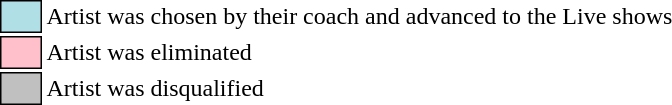<table class="toccolours" style="font-size: 100%; white-space: nowrap;">
<tr>
<td style="background:#b0e0e6; border:1px solid black;">      </td>
<td>Artist was chosen by their coach and advanced to the Live shows</td>
</tr>
<tr>
<td style="background:#ffc0cb; border:1px solid black;">      </td>
<td>Artist was eliminated</td>
</tr>
<tr>
<td style="background:#C0C0C0; border:1px solid black;">      </td>
<td>Artist was disqualified</td>
</tr>
</table>
